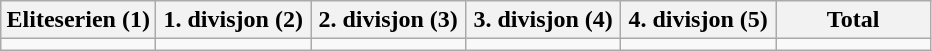<table class="wikitable">
<tr>
<th width="16.6%">Eliteserien (1)</th>
<th width="16.6%">1. divisjon (2)</th>
<th width="16.6%">2. divisjon (3)</th>
<th width="16.6%">3. divisjon (4)</th>
<th width="16.6%">4. divisjon (5)</th>
<th width="16.6%">Total</th>
</tr>
<tr>
<td></td>
<td></td>
<td></td>
<td></td>
<td></td>
<td></td>
</tr>
</table>
